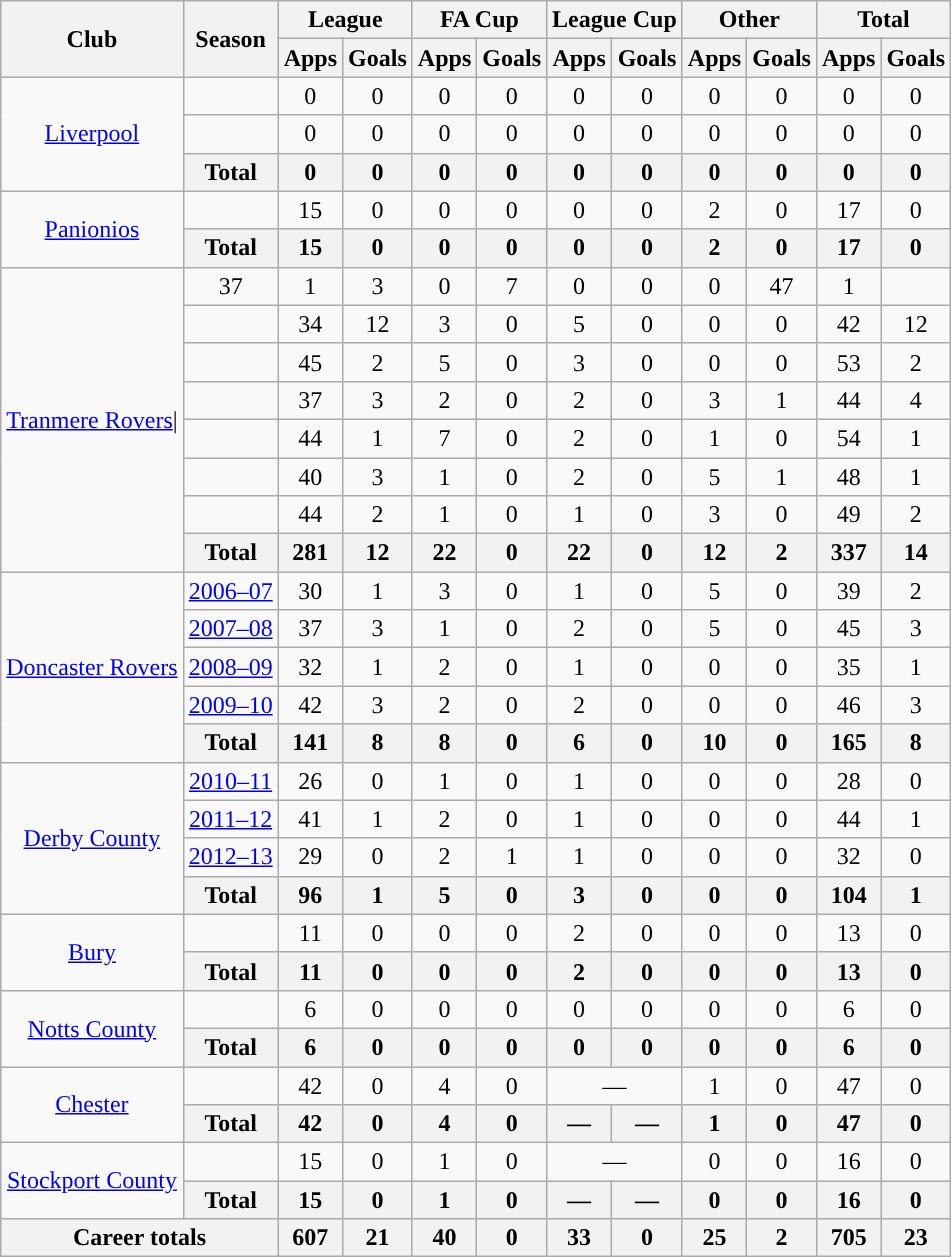<table class="wikitable" style="text-align: center;">
<tr>
<th rowspan="2">Club</th>
<th rowspan="2">Season</th>
<th colspan="2">League</th>
<th colspan="2">FA Cup</th>
<th colspan="2">League Cup</th>
<th colspan="2">Other</th>
<th colspan="2">Total</th>
</tr>
<tr>
<th>Apps</th>
<th>Goals</th>
<th>Apps</th>
<th>Goals</th>
<th>Apps</th>
<th>Goals</th>
<th>Apps</th>
<th>Goals</th>
<th>Apps</th>
<th>Goals</th>
</tr>
<tr>
<td rowspan="3" valign="center"><a href='#'>Liverpool</a></td>
<td></td>
<td>0</td>
<td>0</td>
<td>0</td>
<td>0</td>
<td>0</td>
<td>0</td>
<td>0</td>
<td>0</td>
<td>0</td>
<td>0</td>
</tr>
<tr>
<td></td>
<td>0</td>
<td>0</td>
<td>0</td>
<td>0</td>
<td>0</td>
<td>0</td>
<td>0</td>
<td>0</td>
<td>0</td>
<td>0</td>
</tr>
<tr>
<th>Total</th>
<th>0</th>
<th>0</th>
<th>0</th>
<th>0</th>
<th>0</th>
<th>0</th>
<th>0</th>
<th>0</th>
<th>0</th>
<th>0</th>
</tr>
<tr>
<td rowspan="2" valign="center"><a href='#'>Panionios</a></td>
<td></td>
<td>15</td>
<td>0</td>
<td>0</td>
<td>0</td>
<td>0</td>
<td>0</td>
<td>2</td>
<td>0</td>
<td>17</td>
<td>0</td>
</tr>
<tr>
<th>Total</th>
<th>15</th>
<th>0</th>
<th>0</th>
<th>0</th>
<th>0</th>
<th>0</th>
<th>2</th>
<th>0</th>
<th>17</th>
<th>0</th>
</tr>
<tr>
<td rowspan="8" valign="center"><a href='#'>Tranmere Rovers</a>|</td>
<td>37</td>
<td>1</td>
<td>3</td>
<td>0</td>
<td>7</td>
<td>0</td>
<td>0</td>
<td>0</td>
<td>47</td>
<td>1</td>
</tr>
<tr>
<td></td>
<td>34</td>
<td>12</td>
<td>3</td>
<td>0</td>
<td>5</td>
<td>0</td>
<td>0</td>
<td>0</td>
<td>42</td>
<td>12</td>
</tr>
<tr>
<td></td>
<td>45</td>
<td>2</td>
<td>5</td>
<td>0</td>
<td>3</td>
<td>0</td>
<td>0</td>
<td>0</td>
<td>53</td>
<td>2</td>
</tr>
<tr>
<td></td>
<td>37</td>
<td>3</td>
<td>2</td>
<td>0</td>
<td>2</td>
<td>0</td>
<td>3</td>
<td>1</td>
<td>44</td>
<td>4</td>
</tr>
<tr>
<td></td>
<td>44</td>
<td>1</td>
<td>7</td>
<td>0</td>
<td>2</td>
<td>0</td>
<td>1</td>
<td>0</td>
<td>54</td>
<td>1</td>
</tr>
<tr>
<td></td>
<td>40</td>
<td>3</td>
<td>1</td>
<td>0</td>
<td>2</td>
<td>0</td>
<td>5</td>
<td>1</td>
<td>48</td>
<td>1</td>
</tr>
<tr>
<td></td>
<td>44</td>
<td>2</td>
<td>1</td>
<td>0</td>
<td>1</td>
<td>0</td>
<td>3</td>
<td>0</td>
<td>49</td>
<td>2</td>
</tr>
<tr>
<th>Total</th>
<th>281</th>
<th>12</th>
<th>22</th>
<th>0</th>
<th>22</th>
<th>0</th>
<th>12</th>
<th>2</th>
<th>337</th>
<th>14</th>
</tr>
<tr>
<td rowspan="5" valign="center"><a href='#'>Doncaster Rovers</a></td>
<td><a href='#'>2006–07</a></td>
<td>30</td>
<td>1</td>
<td>3</td>
<td>0</td>
<td>1</td>
<td>0</td>
<td>5</td>
<td>0</td>
<td>39</td>
<td>2</td>
</tr>
<tr>
<td><a href='#'>2007–08</a></td>
<td>37</td>
<td>3</td>
<td>1</td>
<td>0</td>
<td>2</td>
<td>0</td>
<td>5</td>
<td>0</td>
<td>45</td>
<td>3</td>
</tr>
<tr>
<td><a href='#'>2008–09</a></td>
<td>32</td>
<td>1</td>
<td>2</td>
<td>0</td>
<td>1</td>
<td>0</td>
<td>0</td>
<td>0</td>
<td>35</td>
<td>1</td>
</tr>
<tr>
<td><a href='#'>2009–10</a></td>
<td>42</td>
<td>3</td>
<td>2</td>
<td>0</td>
<td>2</td>
<td>0</td>
<td>0</td>
<td>0</td>
<td>46</td>
<td>3</td>
</tr>
<tr>
<th>Total</th>
<th>141</th>
<th>8</th>
<th>8</th>
<th>0</th>
<th>6</th>
<th>0</th>
<th>10</th>
<th>0</th>
<th>165</th>
<th>8</th>
</tr>
<tr>
<td rowspan="4" valign="center"><a href='#'>Derby County</a></td>
<td><a href='#'>2010–11</a></td>
<td>26</td>
<td>0</td>
<td>1</td>
<td>0</td>
<td>1</td>
<td>0</td>
<td>0</td>
<td>0</td>
<td>28</td>
<td>0</td>
</tr>
<tr>
<td><a href='#'>2011–12</a></td>
<td>41</td>
<td>1</td>
<td>2</td>
<td>0</td>
<td>1</td>
<td>0</td>
<td>0</td>
<td>0</td>
<td>44</td>
<td>1</td>
</tr>
<tr>
<td><a href='#'>2012–13</a></td>
<td>29</td>
<td>0</td>
<td>2</td>
<td>1</td>
<td>1</td>
<td>0</td>
<td>0</td>
<td>0</td>
<td>32</td>
<td>0</td>
</tr>
<tr>
<th>Total</th>
<th>96</th>
<th>1</th>
<th>5</th>
<th>0</th>
<th>3</th>
<th>0</th>
<th>0</th>
<th>0</th>
<th>104</th>
<th>1</th>
</tr>
<tr>
<td rowspan="2" valign="center"><a href='#'>Bury</a></td>
<td></td>
<td>11</td>
<td>0</td>
<td>0</td>
<td>0</td>
<td>2</td>
<td>0</td>
<td>0</td>
<td>0</td>
<td>13</td>
<td>0</td>
</tr>
<tr>
<th>Total</th>
<th>11</th>
<th>0</th>
<th>0</th>
<th>0</th>
<th>2</th>
<th>0</th>
<th>0</th>
<th>0</th>
<th>13</th>
<th>0</th>
</tr>
<tr>
<td rowspan="2" valign="center"><a href='#'>Notts County</a></td>
<td></td>
<td>6</td>
<td>0</td>
<td>0</td>
<td>0</td>
<td>0</td>
<td>0</td>
<td>0</td>
<td>0</td>
<td>6</td>
<td>0</td>
</tr>
<tr>
<th>Total</th>
<th>6</th>
<th>0</th>
<th>0</th>
<th>0</th>
<th>0</th>
<th>0</th>
<th>0</th>
<th>0</th>
<th>6</th>
<th>0</th>
</tr>
<tr>
<td rowspan="2" valign="center"><a href='#'>Chester</a></td>
<td></td>
<td>42</td>
<td>0</td>
<td>4</td>
<td>0</td>
<td colspan="2">—</td>
<td>1</td>
<td>0</td>
<td>47</td>
<td>0</td>
</tr>
<tr>
<th>Total</th>
<th>42</th>
<th>0</th>
<th>4</th>
<th>0</th>
<th>—</th>
<th>—</th>
<th>1</th>
<th>0</th>
<th>47</th>
<th>0</th>
</tr>
<tr>
<td rowspan="2" valign="center"><a href='#'>Stockport County</a></td>
<td></td>
<td>15</td>
<td>0</td>
<td>1</td>
<td>0</td>
<td colspan="2">—</td>
<td>0</td>
<td>0</td>
<td>16</td>
<td>0</td>
</tr>
<tr>
<th>Total</th>
<th>15</th>
<th>0</th>
<th>1</th>
<th>0</th>
<th>—</th>
<th>—</th>
<th>0</th>
<th>0</th>
<th>16</th>
<th>0</th>
</tr>
<tr>
<th colspan="2">Career totals</th>
<th>607</th>
<th>21</th>
<th>40</th>
<th>0</th>
<th>33</th>
<th>0</th>
<th>25</th>
<th>2</th>
<th>705</th>
<th>23</th>
</tr>
</table>
